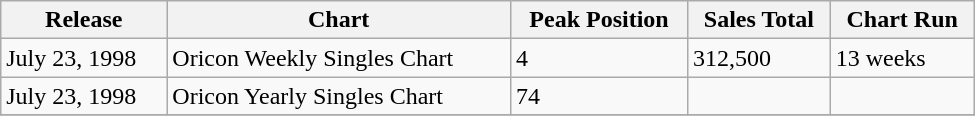<table class="wikitable" width="650px">
<tr>
<th align="left">Release</th>
<th align="left">Chart</th>
<th align="left">Peak Position</th>
<th align="left">Sales Total</th>
<th align="left">Chart Run</th>
</tr>
<tr>
<td align="left">July 23, 1998</td>
<td align="left">Oricon Weekly Singles Chart</td>
<td align="left">4</td>
<td align="left">312,500</td>
<td align="left">13 weeks</td>
</tr>
<tr>
<td align="left">July 23, 1998</td>
<td align="left">Oricon Yearly Singles Chart</td>
<td align="left">74 </td>
<td></td>
<td></td>
</tr>
<tr>
</tr>
</table>
